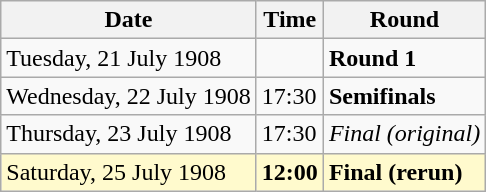<table class="wikitable">
<tr>
<th>Date</th>
<th>Time</th>
<th>Round</th>
</tr>
<tr>
<td>Tuesday, 21 July 1908</td>
<td></td>
<td><strong>Round 1</strong></td>
</tr>
<tr>
<td>Wednesday, 22 July 1908</td>
<td>17:30</td>
<td><strong>Semifinals</strong></td>
</tr>
<tr>
<td>Thursday, 23 July 1908</td>
<td>17:30</td>
<td><em>Final (original)</em></td>
</tr>
<tr>
<td style=background:lemonchiffon>Saturday, 25 July 1908</td>
<td style=background:lemonchiffon><strong>12:00</strong></td>
<td style=background:lemonchiffon><strong>Final (rerun)</strong></td>
</tr>
</table>
